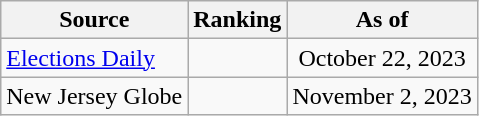<table class="wikitable" style="text-align:center">
<tr>
<th>Source</th>
<th>Ranking</th>
<th>As of</th>
</tr>
<tr>
<td align=left><a href='#'>Elections Daily</a></td>
<td></td>
<td>October 22, 2023</td>
</tr>
<tr>
<td align=left>New Jersey Globe</td>
<td></td>
<td>November 2, 2023</td>
</tr>
</table>
